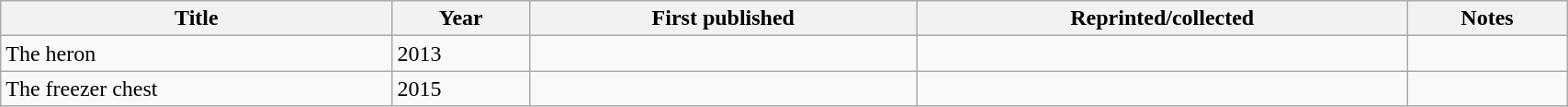<table class='wikitable sortable' width='90%'>
<tr>
<th width=25%>Title</th>
<th>Year</th>
<th>First published</th>
<th>Reprinted/collected</th>
<th>Notes</th>
</tr>
<tr>
<td data-sort-value="heron">The heron</td>
<td>2013</td>
<td></td>
<td></td>
<td></td>
</tr>
<tr>
<td data-sort-value="freezer chest">The freezer chest</td>
<td>2015</td>
<td></td>
<td></td>
<td></td>
</tr>
</table>
